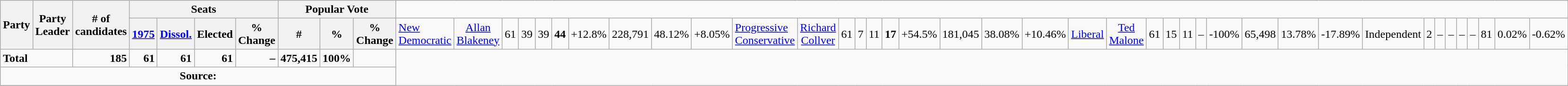<table class="wikitable">
<tr>
<th rowspan=2 colspan=2>Party</th>
<th rowspan=2>Party Leader</th>
<th rowspan=2># of<br>candidates</th>
<th colspan=4>Seats</th>
<th colspan=3>Popular Vote</th>
</tr>
<tr>
<th><a href='#'>1975</a></th>
<th><a href='#'><span>Dissol.</span></a></th>
<th>Elected</th>
<th>% Change</th>
<th>#</th>
<th>%</th>
<th>% Change<br></th>
<td><a href='#'>New Democratic</a></td>
<td align="center"><a href='#'>Allan Blakeney</a></td>
<td align="right">61</td>
<td align="right">39</td>
<td align="right">39</td>
<td align="right"><strong>44</strong></td>
<td align="right">+12.8%</td>
<td align="right">228,791</td>
<td align="right">48.12%</td>
<td align="right">+8.05%<br></td>
<td><a href='#'>Progressive Conservative</a></td>
<td align="center"><a href='#'>Richard Collver</a></td>
<td align="right">61</td>
<td align="right">7</td>
<td align="right">11</td>
<td align="right"><strong>17</strong></td>
<td align="right">+54.5%</td>
<td align="right">181,045</td>
<td align="right">38.08%</td>
<td align="right">+10.46%<br></td>
<td><a href='#'>Liberal</a></td>
<td align="center"><a href='#'>Ted Malone</a></td>
<td align="right">61</td>
<td align="right">15</td>
<td align="right">11</td>
<td align="right">–</td>
<td align="right">-100%</td>
<td align="right">65,498</td>
<td align="right">13.78%</td>
<td align="right">-17.89%<br></td>
<td colspan=2>Independent</td>
<td align="right">2</td>
<td align="right">–</td>
<td align="right">–</td>
<td align="right">–</td>
<td align="right">–</td>
<td align="right">81</td>
<td align="right">0.02%</td>
<td align="right">-0.62%</td>
</tr>
<tr>
<td colspan=3><strong>Total</strong></td>
<td align="right"><strong>185</strong></td>
<td align="right"><strong>61</strong></td>
<td align="right"><strong>61</strong></td>
<td align="right"><strong>61</strong></td>
<td align="right"><strong>–</strong></td>
<td align="right"><strong>475,415</strong></td>
<td align="right"><strong>100%</strong></td>
<td align="right"> </td>
</tr>
<tr>
<td align="center" colspan=11><strong>Source:</strong> </td>
</tr>
<tr>
</tr>
</table>
